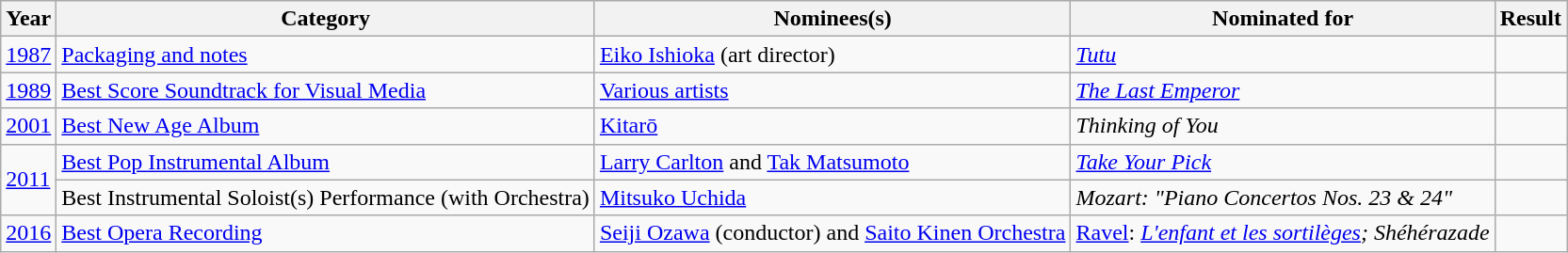<table class="wikitable sortable">
<tr>
<th>Year</th>
<th>Category</th>
<th>Nominees(s)</th>
<th>Nominated for</th>
<th>Result</th>
</tr>
<tr>
<td><a href='#'>1987</a></td>
<td><a href='#'>Packaging and notes</a></td>
<td><a href='#'>Eiko Ishioka</a> (art director)</td>
<td><em><a href='#'>Tutu</a></em></td>
<td></td>
</tr>
<tr>
<td><a href='#'>1989</a></td>
<td><a href='#'>Best Score Soundtrack for Visual Media</a></td>
<td><a href='#'>Various artists</a></td>
<td><em><a href='#'>The Last Emperor</a></em></td>
<td></td>
</tr>
<tr>
<td><a href='#'>2001</a></td>
<td><a href='#'>Best New Age Album</a></td>
<td><a href='#'>Kitarō</a></td>
<td><em>Thinking of You</em></td>
<td></td>
</tr>
<tr>
<td rowspan="2"><a href='#'>2011</a></td>
<td><a href='#'>Best Pop Instrumental Album</a></td>
<td><a href='#'>Larry Carlton</a> and <a href='#'>Tak Matsumoto</a></td>
<td><em><a href='#'>Take Your Pick</a></em></td>
<td></td>
</tr>
<tr>
<td>Best Instrumental Soloist(s) Performance (with Orchestra)</td>
<td><a href='#'>Mitsuko Uchida</a></td>
<td><em>Mozart: "Piano Concertos Nos. 23 & 24"</em></td>
<td></td>
</tr>
<tr>
<td><a href='#'>2016</a></td>
<td><a href='#'>Best Opera Recording</a></td>
<td><a href='#'>Seiji Ozawa</a> (conductor) and <a href='#'>Saito Kinen Orchestra</a></td>
<td><a href='#'>Ravel</a>: <em><a href='#'>L'enfant et les sortilèges</a>; Shéhérazade</em></td>
<td></td>
</tr>
</table>
